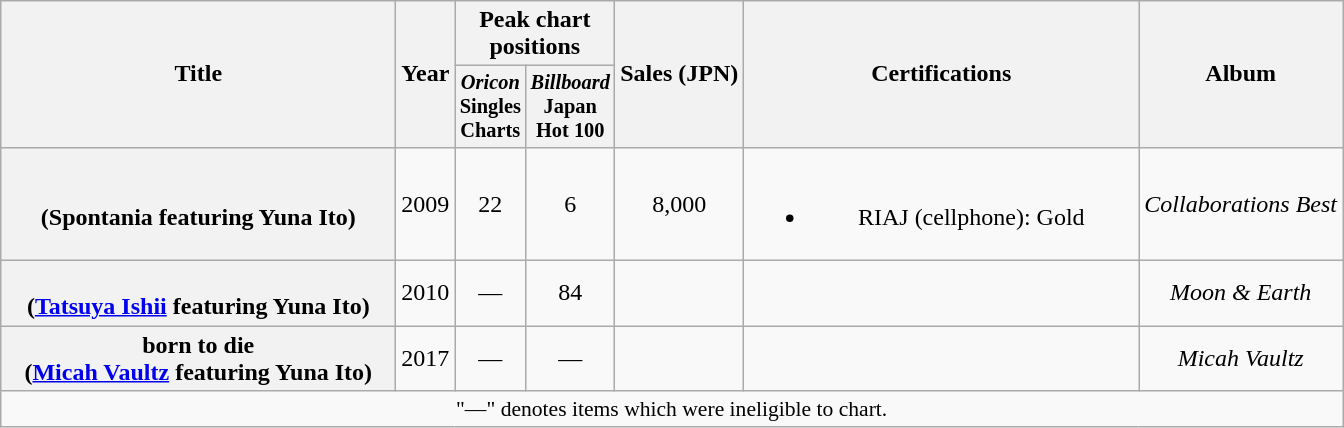<table class="wikitable plainrowheaders" style="text-align:center;">
<tr>
<th scope="col" rowspan="2" style="width:16em;">Title</th>
<th scope="col" rowspan="2">Year</th>
<th scope="col" colspan="2">Peak chart positions</th>
<th scope="col" rowspan="2">Sales (JPN)</th>
<th scope="col" rowspan="2" style="width:16em;">Certifications</th>
<th scope="col" rowspan="2">Album</th>
</tr>
<tr>
<th style="width:3em;font-size:85%"><em>Oricon</em> Singles Charts<br></th>
<th style="width:3em;font-size:85%"><em>Billboard</em> Japan Hot 100<br></th>
</tr>
<tr>
<th scope="row"><br><span>(Spontania featuring Yuna Ito)</span></th>
<td>2009</td>
<td>22</td>
<td>6</td>
<td>8,000</td>
<td><br><ul><li>RIAJ <span>(cellphone)</span>: Gold</li></ul></td>
<td><em>Collaborations Best</em></td>
</tr>
<tr>
<th scope="row"><br><span>(<a href='#'>Tatsuya Ishii</a> featuring Yuna Ito)</span></th>
<td>2010</td>
<td>—</td>
<td>84</td>
<td></td>
<td></td>
<td><em>Moon & Earth</em></td>
</tr>
<tr>
<th scope="row">born to die<br><span>(<a href='#'>Micah Vaultz</a> featuring Yuna Ito)</span></th>
<td>2017</td>
<td>—</td>
<td>—</td>
<td></td>
<td></td>
<td><em>Micah Vaultz</em></td>
</tr>
<tr>
<td colspan="12" align="center" style="font-size:90%;">"—" denotes items which were ineligible to chart.</td>
</tr>
</table>
